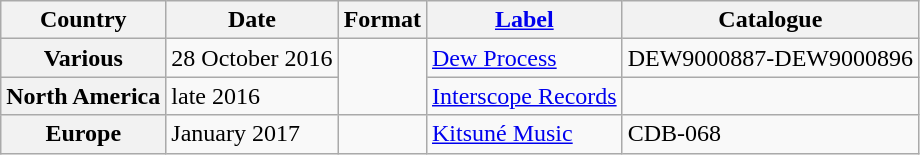<table class="wikitable plainrowheaders">
<tr>
<th scope="col">Country</th>
<th scope="col">Date</th>
<th scope="col">Format</th>
<th scope="col"><a href='#'>Label</a></th>
<th scope="col">Catalogue</th>
</tr>
<tr>
<th scope="row">Various</th>
<td>28 October 2016</td>
<td rowspan="2"></td>
<td><a href='#'>Dew Process</a></td>
<td>DEW9000887-DEW9000896</td>
</tr>
<tr>
<th scope="row">North America</th>
<td>late 2016</td>
<td><a href='#'>Interscope Records</a></td>
<td></td>
</tr>
<tr>
<th scope="row">Europe</th>
<td>January 2017</td>
<td></td>
<td><a href='#'>Kitsuné Music</a></td>
<td>CDB-068</td>
</tr>
</table>
